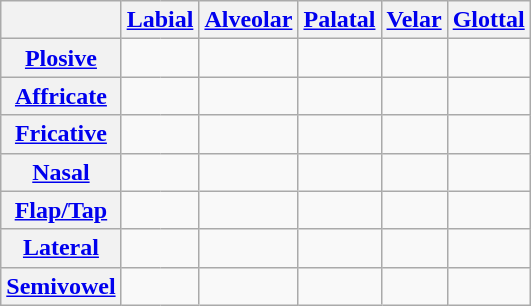<table class="wikitable" style="text-align: center;">
<tr>
<th> </th>
<th colspan="2"><a href='#'>Labial</a></th>
<th colspan="2"><a href='#'>Alveolar</a></th>
<th colspan="2"><a href='#'>Palatal</a></th>
<th colspan="2"><a href='#'>Velar</a></th>
<th colspan="2"><a href='#'>Glottal</a></th>
</tr>
<tr>
<th><a href='#'>Plosive</a></th>
<td style="border-right-width: 0;"></td>
<td style="border-left-width: 0;"></td>
<td style="border-right-width: 0;"></td>
<td style="border-left-width: 0;"></td>
<td style="border-right-width: 0;"></td>
<td style="border-left-width: 0;"></td>
<td style="border-right-width: 0;"></td>
<td style="border-left-width: 0;"></td>
<td style="border-right-width: 0;"> </td>
<td style="border-left-width: 0;"> </td>
</tr>
<tr>
<th><a href='#'>Affricate</a></th>
<td style="border-right-width: 0;"> </td>
<td style="border-left-width: 0;"> </td>
<td style="border-right-width: 0;"> </td>
<td style="border-left-width: 0;"> </td>
<td style="border-right-width: 0;"></td>
<td style="border-left-width: 0;"></td>
<td style="border-right-width: 0;"> </td>
<td style="border-left-width: 0;"> </td>
<td style="border-right-width: 0;"> </td>
<td style="border-left-width: 0;"> </td>
</tr>
<tr>
<th><a href='#'>Fricative</a></th>
<td style="border-right-width: 0;"></td>
<td style="border-left-width: 0;"></td>
<td style="border-right-width: 0;"></td>
<td style="border-left-width: 0;"></td>
<td style="border-right-width: 0;"></td>
<td style="border-left-width: 0;"></td>
<td style="border-right-width: 0;"> </td>
<td style="border-left-width: 0;"></td>
<td style="border-right-width: 0;"></td>
<td style="border-left-width: 0;"> </td>
</tr>
<tr>
<th><a href='#'>Nasal</a></th>
<td colspan="2" style="border-right-width: 0;"></td>
<td colspan="2" style="border-right-width: 0;"></td>
<td style="border-right-width: 0;"> </td>
<td style="border-left-width: 0;"> </td>
<td colspan="2" style="border-right-width: 0;"></td>
<td style="border-right-width: 0;"> </td>
<td style="border-left-width: 0;"> </td>
</tr>
<tr>
<th><a href='#'>Flap/Tap</a></th>
<td style="border-right-width: 0;"> </td>
<td style="border-left-width: 0;"> </td>
<td colspan="2" style="border-right-width: 0;"></td>
<td style="border-right-width: 0;"> </td>
<td style="border-left-width: 0;"> </td>
<td style="border-right-width: 0;"> </td>
<td style="border-left-width: 0;"> </td>
<td style="border-right-width: 0;"> </td>
<td style="border-left-width: 0;"> </td>
</tr>
<tr>
<th><a href='#'>Lateral</a></th>
<td style="border-right-width: 0;"> </td>
<td style="border-left-width: 0;"> </td>
<td style="border-right-width: 0;"></td>
<td style="border-left-width: 0;"></td>
<td style="border-right-width: 0;"> </td>
<td style="border-left-width: 0;"> </td>
<td style="border-right-width: 0;"> </td>
<td style="border-left-width: 0;"> </td>
<td style="border-right-width: 0;"> </td>
<td style="border-left-width: 0;"> </td>
</tr>
<tr>
<th><a href='#'>Semivowel</a></th>
<td colspan="2" style="border-right-width: 0;"> </td>
<td style="border-right-width: 0;"> </td>
<td style="border-left-width: 0;"> </td>
<td colspan="2" style="border-right-width: 0;"></td>
<td style="border-right-width: 0;"> </td>
<td style="border-left-width: 0;"> </td>
<td style="border-right-width: 0;"> </td>
<td style="border-left-width: 0;"> </td>
</tr>
</table>
